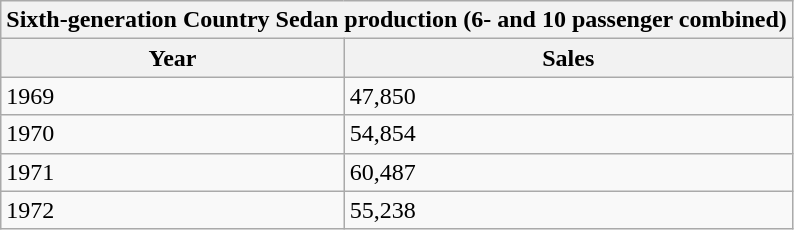<table class="wikitable">
<tr>
<th colspan="2">Sixth-generation Country Sedan production (6- and 10 passenger combined)</th>
</tr>
<tr>
<th>Year</th>
<th>Sales</th>
</tr>
<tr>
<td>1969</td>
<td>47,850</td>
</tr>
<tr>
<td>1970</td>
<td>54,854</td>
</tr>
<tr>
<td>1971</td>
<td>60,487</td>
</tr>
<tr>
<td>1972</td>
<td>55,238</td>
</tr>
</table>
